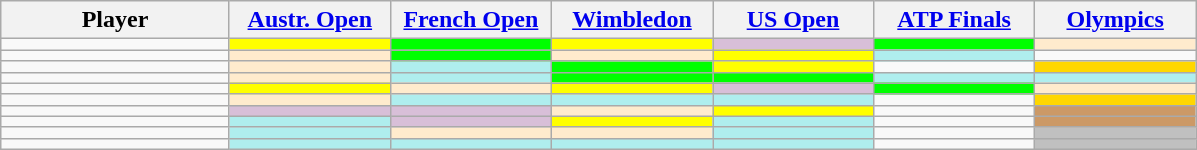<table class="wikitable sortable nowrap" style=text-align:center>
<tr>
<th width="145">Player</th>
<th width="100"><a href='#'>Austr. Open</a></th>
<th width="100"><a href='#'>French Open</a></th>
<th width="100"><a href='#'>Wimbledon</a></th>
<th width="100"><a href='#'>US Open</a></th>
<th width="100"><a href='#'>ATP Finals</a></th>
<th width="100"><a href='#'>Olympics</a></th>
</tr>
<tr>
<td style="text-align:left;"><strong></strong></td>
<td bgcolor="yellow"></td>
<td bgcolor="lime"></td>
<td bgcolor="yellow"></td>
<td bgcolor="thistle"></td>
<td bgcolor="lime"></td>
<td bgcolor="ffebcd"></td>
</tr>
<tr>
<td style="text-align:left;"><strong></strong></td>
<td bgcolor="ffebcd"></td>
<td bgcolor="lime"></td>
<td bgcolor="ffebcd"></td>
<td bgcolor="yellow"></td>
<td bgcolor="afeeee"></td>
<td></td>
</tr>
<tr>
<td style="text-align:left;"></td>
<td bgcolor="ffebcd"></td>
<td bgcolor="afeeee"></td>
<td bgcolor="lime"></td>
<td bgcolor="yellow"></td>
<td></td>
<td bgcolor="gold"></td>
</tr>
<tr>
<td style="text-align:left;"></td>
<td bgcolor="ffebcd"></td>
<td bgcolor="afeeee"></td>
<td bgcolor="lime"></td>
<td bgcolor="lime"></td>
<td bgcolor="afeeee"></td>
<td bgcolor="afeeee"></td>
</tr>
<tr>
<td style="text-align:left;"><strong></strong></td>
<td bgcolor="yellow"></td>
<td bgcolor="ffebcd"></td>
<td bgcolor="yellow"></td>
<td bgcolor="thistle"></td>
<td bgcolor="lime"></td>
<td bgcolor="ffebcd"></td>
</tr>
<tr>
<td style="text-align:left;"></td>
<td bgcolor="ffebcd"></td>
<td bgcolor="afeeee"></td>
<td bgcolor="afeeee"></td>
<td bgcolor="afeeee"></td>
<td></td>
<td bgcolor="gold"></td>
</tr>
<tr>
<td style="text-align:left;"></td>
<td bgcolor="thistle"></td>
<td bgcolor="thistle"></td>
<td bgcolor="ffebcd"></td>
<td bgcolor="yellow"></td>
<td></td>
<td bgcolor="cc9966"></td>
</tr>
<tr>
<td style="text-align:left;"></td>
<td bgcolor="afeeee"></td>
<td bgcolor="thistle"></td>
<td bgcolor="yellow"></td>
<td bgcolor="afeeee"></td>
<td></td>
<td bgcolor="cc9966"></td>
</tr>
<tr>
<td style="text-align:left;"></td>
<td bgcolor="afeeee"></td>
<td bgcolor="ffebcd"></td>
<td bgcolor="ffebcd"></td>
<td bgcolor="afeeee"></td>
<td></td>
<td bgcolor="silver"></td>
</tr>
<tr>
<td style="text-align:left;"></td>
<td bgcolor="afeeee"></td>
<td bgcolor="afeeee"></td>
<td bgcolor="afeeee"></td>
<td bgcolor="afeeee"></td>
<td></td>
<td bgcolor="silver"></td>
</tr>
</table>
